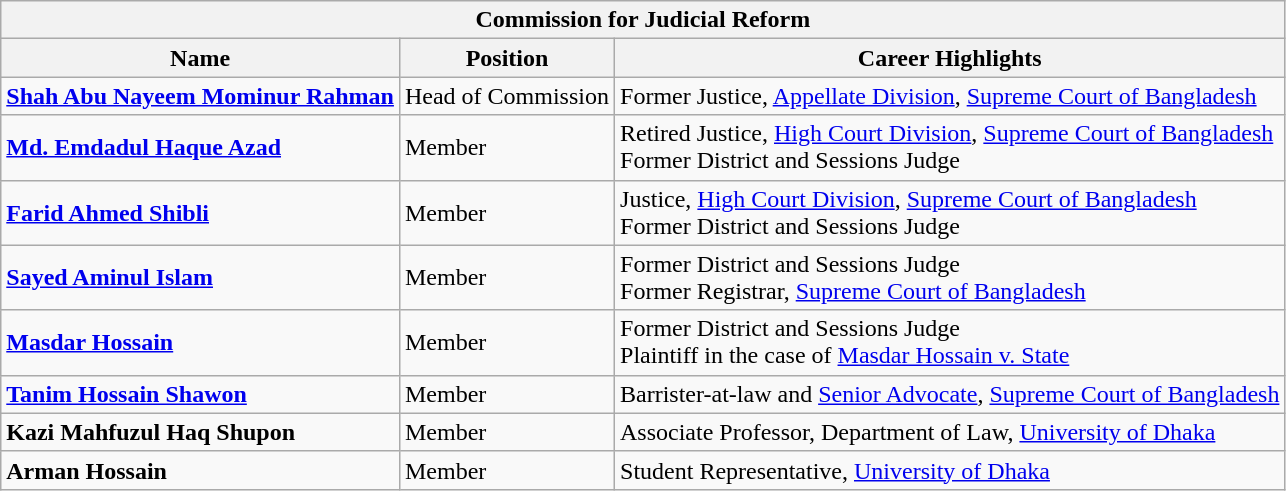<table class="wikitable">
<tr>
<th colspan="3">Commission for Judicial Reform</th>
</tr>
<tr>
<th>Name</th>
<th>Position</th>
<th>Career Highlights</th>
</tr>
<tr>
<td><strong><a href='#'>Shah Abu Nayeem Mominur Rahman</a></strong></td>
<td>Head of Commission</td>
<td>Former Justice, <a href='#'>Appellate Division</a>, <a href='#'>Supreme Court of Bangladesh</a></td>
</tr>
<tr>
<td><strong><a href='#'>Md. Emdadul Haque Azad</a></strong></td>
<td>Member</td>
<td>Retired Justice, <a href='#'>High Court Division</a>, <a href='#'>Supreme Court of Bangladesh</a><br>Former District and Sessions Judge</td>
</tr>
<tr>
<td><strong><a href='#'>Farid Ahmed Shibli</a></strong></td>
<td>Member</td>
<td>Justice, <a href='#'>High Court Division</a>, <a href='#'>Supreme Court of Bangladesh</a><br>Former District and Sessions Judge</td>
</tr>
<tr>
<td><strong><a href='#'>Sayed Aminul Islam</a></strong></td>
<td>Member</td>
<td>Former District and Sessions Judge<br>Former Registrar, <a href='#'>Supreme Court of Bangladesh</a></td>
</tr>
<tr>
<td><strong><a href='#'>Masdar Hossain</a></strong></td>
<td>Member</td>
<td>Former District and Sessions Judge<br>Plaintiff in the case of <a href='#'>Masdar Hossain v. State</a></td>
</tr>
<tr>
<td><strong><a href='#'>Tanim Hossain Shawon</a></strong></td>
<td>Member</td>
<td>Barrister-at-law and <a href='#'>Senior Advocate</a>, <a href='#'>Supreme Court of Bangladesh</a></td>
</tr>
<tr>
<td><strong>Kazi Mahfuzul Haq Shupon</strong></td>
<td>Member</td>
<td>Associate Professor, Department of Law, <a href='#'>University of Dhaka</a></td>
</tr>
<tr>
<td><strong>Arman Hossain</strong></td>
<td>Member</td>
<td>Student Representative, <a href='#'>University of Dhaka</a></td>
</tr>
</table>
